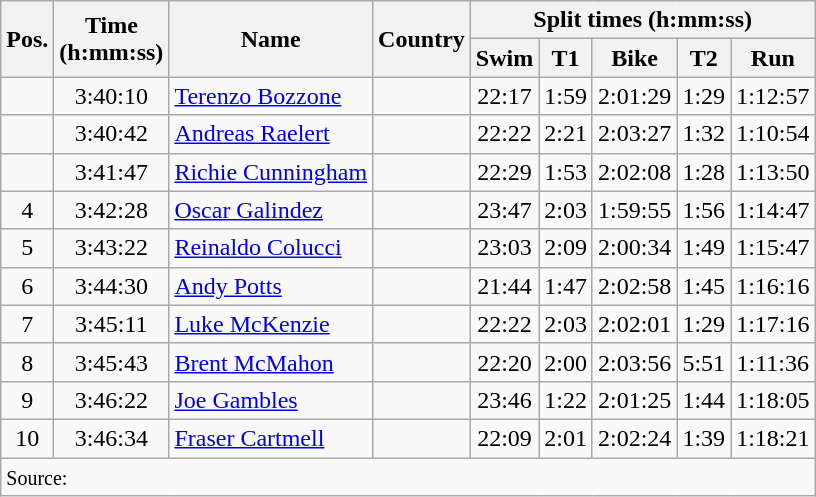<table class="wikitable" style="text-align:center">
<tr>
<th rowspan="2">Pos.</th>
<th rowspan="2">Time<br>(h:mm:ss)</th>
<th rowspan="2">Name</th>
<th rowspan="2">Country</th>
<th colspan="5">Split times (h:mm:ss)</th>
</tr>
<tr>
<th>Swim</th>
<th>T1</th>
<th>Bike</th>
<th>T2</th>
<th>Run</th>
</tr>
<tr>
<td></td>
<td>3:40:10</td>
<td align="left"><a href='#'>Terenzo Bozzone</a></td>
<td align="left"></td>
<td>22:17</td>
<td>1:59</td>
<td>2:01:29</td>
<td>1:29</td>
<td>1:12:57</td>
</tr>
<tr>
<td></td>
<td>3:40:42</td>
<td align="left"><a href='#'>Andreas Raelert</a></td>
<td align="left"></td>
<td>22:22</td>
<td>2:21</td>
<td>2:03:27</td>
<td>1:32</td>
<td>1:10:54</td>
</tr>
<tr>
<td></td>
<td>3:41:47</td>
<td align="left"><a href='#'>Richie Cunningham</a></td>
<td align="left"></td>
<td>22:29</td>
<td>1:53</td>
<td>2:02:08</td>
<td>1:28</td>
<td>1:13:50</td>
</tr>
<tr>
<td>4</td>
<td>3:42:28</td>
<td align="left"><a href='#'>Oscar Galindez</a></td>
<td align="left"></td>
<td>23:47</td>
<td>2:03</td>
<td>1:59:55</td>
<td>1:56</td>
<td>1:14:47</td>
</tr>
<tr>
<td>5</td>
<td>3:43:22</td>
<td align="left"><a href='#'>Reinaldo Colucci</a></td>
<td align="left"></td>
<td>23:03</td>
<td>2:09</td>
<td>2:00:34</td>
<td>1:49</td>
<td>1:15:47</td>
</tr>
<tr>
<td>6</td>
<td>3:44:30</td>
<td align="left"><a href='#'>Andy Potts</a></td>
<td align="left"></td>
<td>21:44</td>
<td>1:47</td>
<td>2:02:58</td>
<td>1:45</td>
<td>1:16:16</td>
</tr>
<tr>
<td>7</td>
<td>3:45:11</td>
<td align="left"><a href='#'>Luke McKenzie</a></td>
<td align="left"></td>
<td>22:22</td>
<td>2:03</td>
<td>2:02:01</td>
<td>1:29</td>
<td>1:17:16</td>
</tr>
<tr>
<td>8</td>
<td>3:45:43</td>
<td align="left"><a href='#'>Brent McMahon</a></td>
<td align="left"></td>
<td>22:20</td>
<td>2:00</td>
<td>2:03:56</td>
<td>5:51</td>
<td>1:11:36</td>
</tr>
<tr>
<td>9</td>
<td>3:46:22</td>
<td align="left"><a href='#'>Joe Gambles</a></td>
<td align="left"></td>
<td>23:46</td>
<td>1:22</td>
<td>2:01:25</td>
<td>1:44</td>
<td>1:18:05</td>
</tr>
<tr>
<td>10</td>
<td>3:46:34</td>
<td align="left"><a href='#'>Fraser Cartmell</a></td>
<td align="left"></td>
<td>22:09</td>
<td>2:01</td>
<td>2:02:24</td>
<td>1:39</td>
<td>1:18:21</td>
</tr>
<tr>
<td colspan="9" align="left"><small>Source:</small></td>
</tr>
</table>
